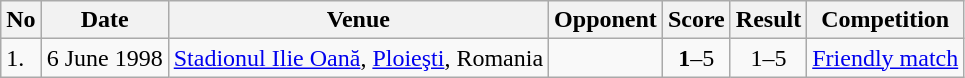<table class="wikitable" style="font-size:100%;">
<tr>
<th>No</th>
<th>Date</th>
<th>Venue</th>
<th>Opponent</th>
<th>Score</th>
<th>Result</th>
<th>Competition</th>
</tr>
<tr>
<td>1.</td>
<td>6 June 1998</td>
<td><a href='#'> Stadionul Ilie Oană</a>,  <a href='#'>Ploieşti</a>, Romania</td>
<td></td>
<td align=center><strong>1</strong>–5</td>
<td align=center>1–5</td>
<td><a href='#'> Friendly match</a></td>
</tr>
</table>
